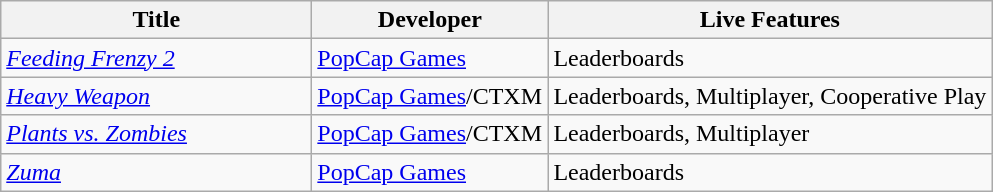<table class="wikitable">
<tr>
<th width="200">Title</th>
<th width="150">Developer</th>
<th>Live Features</th>
</tr>
<tr>
<td><em><a href='#'>Feeding Frenzy 2</a></em></td>
<td><a href='#'>PopCap Games</a></td>
<td>Leaderboards</td>
</tr>
<tr>
<td><em><a href='#'>Heavy Weapon</a></em></td>
<td><a href='#'>PopCap Games</a>/CTXM</td>
<td>Leaderboards, Multiplayer, Cooperative Play</td>
</tr>
<tr>
<td><em><a href='#'>Plants vs. Zombies</a></em></td>
<td><a href='#'>PopCap Games</a>/CTXM</td>
<td>Leaderboards, Multiplayer</td>
</tr>
<tr>
<td><em><a href='#'>Zuma</a></em></td>
<td><a href='#'>PopCap Games</a></td>
<td>Leaderboards</td>
</tr>
</table>
